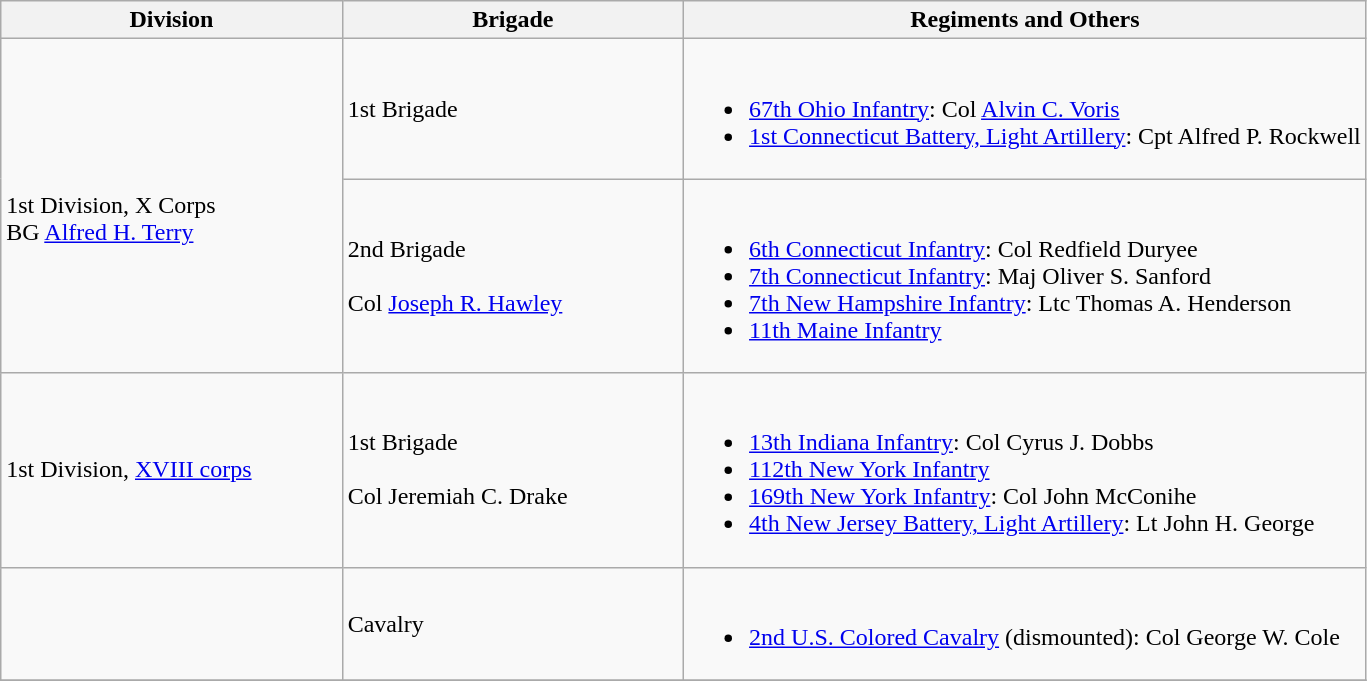<table class="wikitable">
<tr>
<th width=25%>Division</th>
<th width=25%>Brigade</th>
<th>Regiments and Others</th>
</tr>
<tr>
<td rowspan=2><br>1st Division, X Corps<br>
BG <a href='#'>Alfred H. Terry</a></td>
<td>1st Brigade</td>
<td><br><ul><li><a href='#'>67th Ohio Infantry</a>: Col <a href='#'>Alvin C. Voris</a></li><li><a href='#'>1st Connecticut Battery, Light Artillery</a>: Cpt Alfred P. Rockwell</li></ul></td>
</tr>
<tr>
<td>2nd Brigade<br><br>Col <a href='#'>Joseph R. Hawley</a></td>
<td><br><ul><li><a href='#'>6th Connecticut Infantry</a>: Col Redfield Duryee</li><li><a href='#'>7th Connecticut Infantry</a>: Maj Oliver S. Sanford</li><li><a href='#'>7th New Hampshire Infantry</a>: Ltc Thomas A. Henderson</li><li><a href='#'>11th Maine Infantry</a></li></ul></td>
</tr>
<tr>
<td>1st Division, <a href='#'>XVIII corps</a></td>
<td>1st Brigade<br><br>Col Jeremiah C. Drake</td>
<td><br><ul><li><a href='#'>13th Indiana Infantry</a>: Col Cyrus J. Dobbs</li><li><a href='#'>112th New York Infantry</a></li><li><a href='#'>169th New York Infantry</a>: Col John McConihe</li><li><a href='#'>4th New Jersey Battery, Light Artillery</a>: Lt John H. George</li></ul></td>
</tr>
<tr>
<td></td>
<td>Cavalry</td>
<td><br><ul><li><a href='#'>2nd U.S. Colored Cavalry</a> (dismounted): Col George W. Cole</li></ul></td>
</tr>
<tr>
</tr>
</table>
